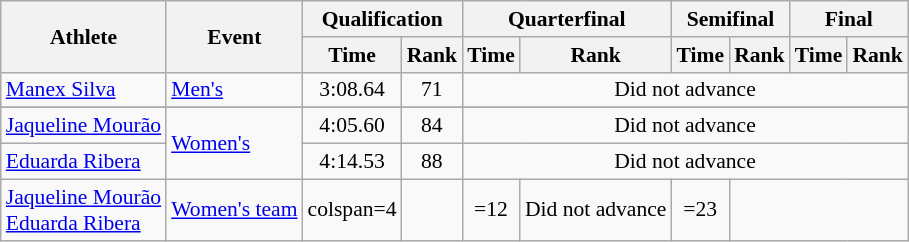<table class=wikitable style=font-size:90%;text-align:center>
<tr>
<th rowspan=2>Athlete</th>
<th rowspan=2>Event</th>
<th colspan=2>Qualification</th>
<th colspan=2>Quarterfinal</th>
<th colspan=2>Semifinal</th>
<th colspan=2>Final</th>
</tr>
<tr>
<th>Time</th>
<th>Rank</th>
<th>Time</th>
<th>Rank</th>
<th>Time</th>
<th>Rank</th>
<th>Time</th>
<th>Rank</th>
</tr>
<tr>
<td align=left><a href='#'>Manex Silva</a></td>
<td align=left><a href='#'>Men's</a></td>
<td>3:08.64</td>
<td>71</td>
<td colspan=6>Did not advance</td>
</tr>
<tr>
</tr>
<tr align=center>
<td align=left><a href='#'>Jaqueline Mourão</a></td>
<td align=left rowspan=2><a href='#'>Women's</a></td>
<td>4:05.60</td>
<td>84</td>
<td colspan=6>Did not advance</td>
</tr>
<tr align=center>
<td align=left><a href='#'>Eduarda Ribera</a></td>
<td>4:14.53</td>
<td>88</td>
<td colspan=6>Did not advance</td>
</tr>
<tr align=center>
<td align=left><a href='#'>Jaqueline Mourão</a><br><a href='#'>Eduarda Ribera</a></td>
<td align=left rowspan=2><a href='#'>Women's team</a></td>
<td>colspan=4 </td>
<td></td>
<td>=12</td>
<td>Did not advance</td>
<td>=23</td>
</tr>
</table>
